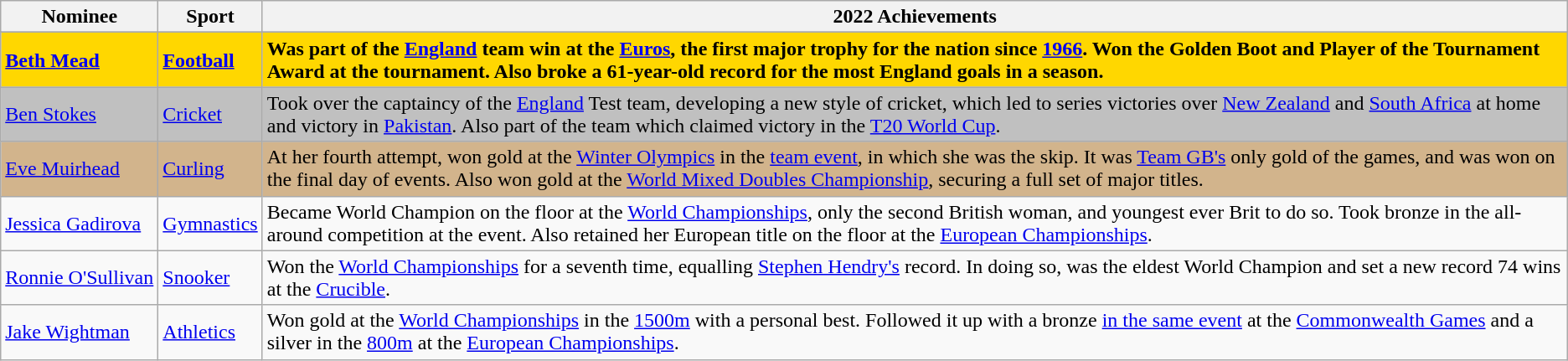<table class="wikitable">
<tr>
<th>Nominee</th>
<th>Sport</th>
<th>2022 Achievements</th>
</tr>
<tr>
</tr>
<tr style="font-weight:bold; background:gold;">
<td nowrap=""><a href='#'>Beth Mead</a></td>
<td nowrap=""><a href='#'>Football</a></td>
<td>Was part of the <a href='#'>England</a> team win at the <a href='#'>Euros</a>, the first major trophy for the nation since <a href='#'>1966</a>. Won the Golden Boot and Player of the Tournament Award at the tournament.  Also broke a 61-year-old record for the most England goals in a season.</td>
</tr>
<tr style="background:silver;">
<td nowrap=""><a href='#'>Ben Stokes</a></td>
<td nowrap=""><a href='#'>Cricket</a></td>
<td>Took over the captaincy of the <a href='#'>England</a> Test team, developing a new style of cricket, which led to series victories over <a href='#'>New Zealand</a> and <a href='#'>South Africa</a> at home and victory in <a href='#'>Pakistan</a>. Also part of the team which claimed victory in the <a href='#'>T20 World Cup</a>.</td>
</tr>
<tr style="background:tan;">
<td><a href='#'>Eve Muirhead</a></td>
<td><a href='#'>Curling</a></td>
<td>At her fourth attempt, won gold at the <a href='#'>Winter Olympics</a> in the <a href='#'>team event</a>, in which she was the skip. It was <a href='#'>Team GB's</a> only gold of the games, and was won on the final day of events. Also won gold at the <a href='#'>World Mixed Doubles Championship</a>, securing a full set of major titles.</td>
</tr>
<tr>
<td nowrap=""><a href='#'>Jessica Gadirova</a></td>
<td nowrap=""><a href='#'>Gymnastics</a></td>
<td>Became World Champion on the floor at the <a href='#'>World Championships</a>, only the second British woman, and youngest ever Brit to do so. Took bronze in the all-around competition at the event. Also retained her European title on the floor at the <a href='#'>European Championships</a>.</td>
</tr>
<tr>
<td nowrap=""><a href='#'>Ronnie O'Sullivan</a></td>
<td nowrap=""><a href='#'>Snooker</a></td>
<td>Won the <a href='#'>World Championships</a> for a seventh time, equalling <a href='#'>Stephen Hendry's</a> record. In doing so, was the eldest World Champion and set a new record 74 wins at the <a href='#'>Crucible</a>.</td>
</tr>
<tr>
<td nowrap=""><a href='#'>Jake Wightman</a></td>
<td nowrap=""><a href='#'>Athletics</a></td>
<td>Won gold at the <a href='#'>World Championships</a> in the <a href='#'>1500m</a> with a personal best. Followed it up with a bronze <a href='#'>in the same event</a> at the <a href='#'>Commonwealth Games</a> and a silver in the <a href='#'>800m</a> at the <a href='#'>European Championships</a>.</td>
</tr>
</table>
